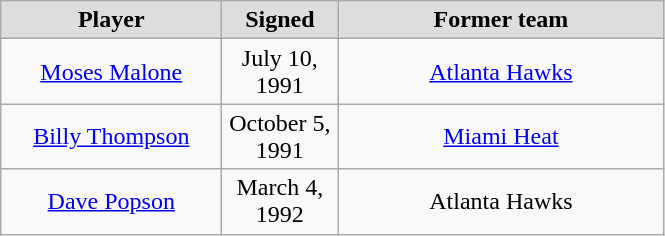<table class="wikitable" style="text-align: center">
<tr style="text-align:center; background:#ddd;">
<td style="width:140px"><strong>Player</strong></td>
<td style="width:70px"><strong>Signed</strong></td>
<td style="width:210px"><strong>Former team</strong></td>
</tr>
<tr>
<td><a href='#'>Moses Malone</a></td>
<td>July 10, 1991</td>
<td><a href='#'>Atlanta Hawks</a></td>
</tr>
<tr>
<td><a href='#'>Billy Thompson</a></td>
<td>October 5, 1991</td>
<td><a href='#'>Miami Heat</a></td>
</tr>
<tr>
<td><a href='#'>Dave Popson</a></td>
<td>March 4, 1992</td>
<td>Atlanta Hawks</td>
</tr>
</table>
